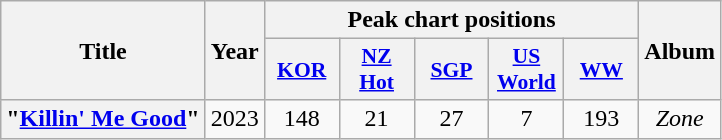<table class="wikitable plainrowheaders" style="text-align:center">
<tr>
<th scope="col" rowspan="2">Title</th>
<th scope="col" rowspan="2">Year</th>
<th scope="col" colspan="5">Peak chart positions</th>
<th scope="col" rowspan="2">Album</th>
</tr>
<tr>
<th scope="col" style="font-size:90%; width:3em"><a href='#'>KOR</a><br></th>
<th scope="col" style="font-size:90%; width:3em"><a href='#'>NZ<br>Hot</a><br></th>
<th scope="col" style="font-size:90%; width:3em"><a href='#'>SGP</a><br></th>
<th scope="col" style="font-size:90%; width:3em"><a href='#'>US<br>World</a><br></th>
<th scope="col" style="font-size:90%; width:3em"><a href='#'>WW</a><br></th>
</tr>
<tr>
<th scope="row">"<a href='#'>Killin' Me Good</a>"</th>
<td>2023</td>
<td>148</td>
<td>21</td>
<td>27</td>
<td>7</td>
<td>193</td>
<td><em>Zone</em></td>
</tr>
</table>
